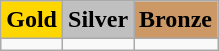<table class="wikitable">
<tr>
<td align=center bgcolor=gold> <strong>Gold</strong></td>
<td align=center bgcolor=silver> <strong>Silver</strong></td>
<td align=center bgcolor=cc9966> <strong>Bronze</strong></td>
</tr>
<tr>
<td></td>
<td></td>
<td></td>
</tr>
</table>
